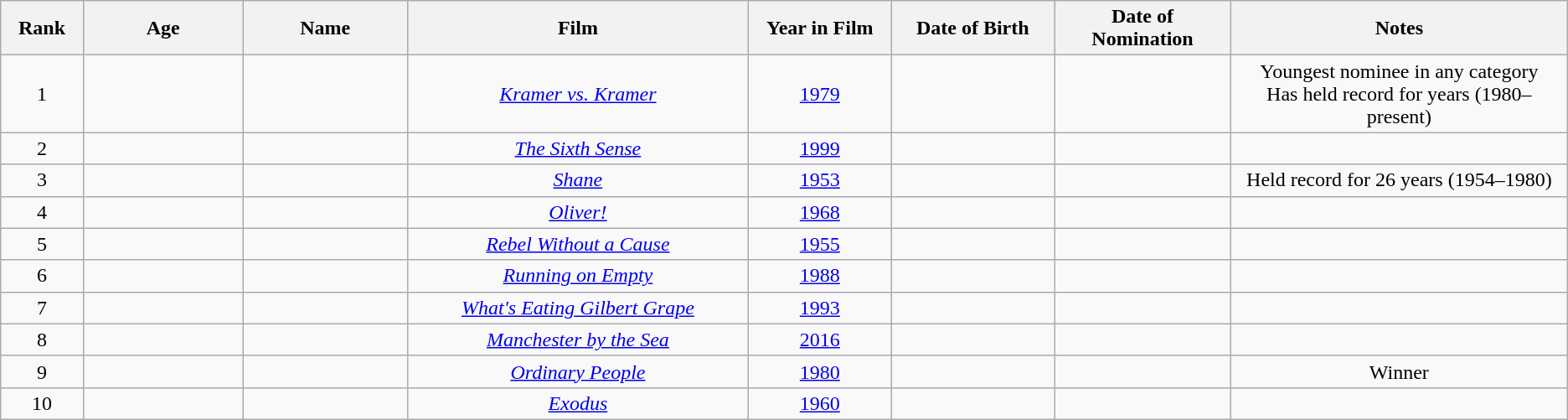<table class="wikitable sortable" style="text-align: center">
<tr>
<th style="width:065px;">Rank</th>
<th style="width:150px;">Age</th>
<th style="width:150px;">Name</th>
<th style="width:325px;">Film</th>
<th style="width:130px;">Year in Film</th>
<th style="width:150px;">Date of Birth</th>
<th style="width:150px;">Date of Nomination</th>
<th style="width:325px;">Notes</th>
</tr>
<tr>
<td>1</td>
<td></td>
<td></td>
<td><em><a href='#'>Kramer vs. Kramer</a></em></td>
<td><a href='#'>1979</a></td>
<td></td>
<td></td>
<td>Youngest nominee in any category<br>Has held record for  years (1980–present)</td>
</tr>
<tr>
<td>2</td>
<td></td>
<td></td>
<td><em><a href='#'>The Sixth Sense</a></em></td>
<td><a href='#'>1999</a></td>
<td></td>
<td></td>
<td></td>
</tr>
<tr>
<td>3</td>
<td></td>
<td></td>
<td><em><a href='#'>Shane</a></em></td>
<td><a href='#'>1953</a></td>
<td></td>
<td></td>
<td>Held record for 26 years (1954–1980)</td>
</tr>
<tr>
<td>4</td>
<td></td>
<td></td>
<td><em><a href='#'>Oliver!</a></em></td>
<td><a href='#'>1968</a></td>
<td></td>
<td></td>
<td></td>
</tr>
<tr>
<td>5</td>
<td></td>
<td></td>
<td><em><a href='#'>Rebel Without a Cause</a></em></td>
<td><a href='#'>1955</a></td>
<td></td>
<td></td>
<td></td>
</tr>
<tr>
<td>6</td>
<td></td>
<td></td>
<td><em><a href='#'>Running on Empty</a></em></td>
<td><a href='#'>1988</a></td>
<td></td>
<td></td>
<td></td>
</tr>
<tr>
<td>7</td>
<td></td>
<td></td>
<td><em><a href='#'>What's Eating Gilbert Grape</a></em></td>
<td><a href='#'>1993</a></td>
<td></td>
<td></td>
<td></td>
</tr>
<tr>
<td>8</td>
<td></td>
<td></td>
<td><em><a href='#'>Manchester by the Sea</a></em></td>
<td><a href='#'>2016</a></td>
<td></td>
<td></td>
<td></td>
</tr>
<tr>
<td>9</td>
<td></td>
<td></td>
<td><em><a href='#'>Ordinary People</a></em></td>
<td><a href='#'>1980</a></td>
<td></td>
<td></td>
<td>Winner</td>
</tr>
<tr>
<td>10</td>
<td></td>
<td></td>
<td><em><a href='#'>Exodus</a></em></td>
<td><a href='#'>1960</a></td>
<td></td>
<td></td>
<td></td>
</tr>
</table>
